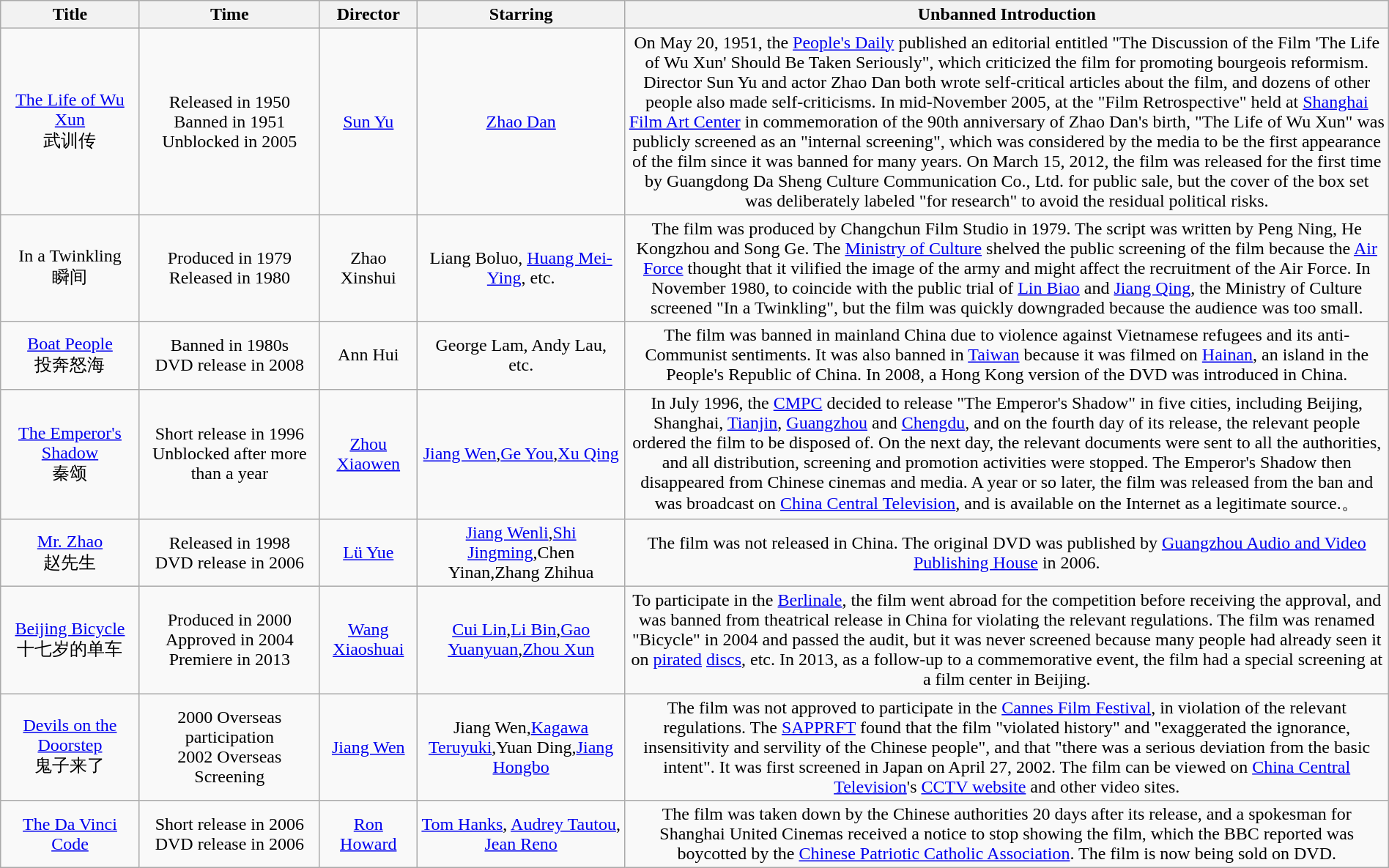<table class="wikitable" style="width: 100%; text-align: center;">
<tr>
<th style="width: 10%">Title</th>
<th style="width: 13%">Time</th>
<th style="width: 7%">Director</th>
<th style="width: 15%">Starring</th>
<th>Unbanned Introduction</th>
</tr>
<tr>
<td><a href='#'>The Life of Wu Xun</a><br>武训传</td>
<td>Released in 1950<br>Banned in 1951<br>Unblocked in 2005</td>
<td><a href='#'>Sun Yu</a></td>
<td><a href='#'>Zhao Dan</a></td>
<td>On May 20, 1951, the <a href='#'>People's Daily</a> published an editorial entitled "The Discussion of the Film 'The Life of Wu Xun' Should Be Taken Seriously", which criticized the film for promoting bourgeois reformism. Director Sun Yu and actor Zhao Dan both wrote self-critical articles about the film, and dozens of other people also made self-criticisms. In mid-November 2005, at the "Film Retrospective" held at <a href='#'>Shanghai Film Art Center</a> in commemoration of the 90th anniversary of Zhao Dan's birth, "The Life of Wu Xun" was publicly screened as an "internal screening", which was considered by the media to be the first appearance of the film since it was banned for many years. On March 15, 2012, the film was released for the first time by Guangdong Da Sheng Culture Communication Co., Ltd. for public sale, but the cover of the box set was deliberately labeled "for research" to avoid the residual political risks.</td>
</tr>
<tr>
<td>In a Twinkling<br>瞬间</td>
<td>Produced in 1979<br>Released in 1980</td>
<td>Zhao Xinshui</td>
<td>Liang Boluo, <a href='#'>Huang Mei-Ying</a>, etc.</td>
<td>The film was produced by Changchun Film Studio in 1979. The script was written by Peng Ning, He Kongzhou and Song Ge. The <a href='#'>Ministry of Culture</a> shelved the public screening of the film because the <a href='#'>Air Force</a> thought that it vilified the image of the army and might affect the recruitment of the Air Force. In November 1980, to coincide with the public trial of <a href='#'>Lin Biao</a> and <a href='#'>Jiang Qing</a>, the Ministry of Culture screened "In a Twinkling", but the film was quickly downgraded because the audience was too small.</td>
</tr>
<tr>
<td><a href='#'>Boat People</a><br>投奔怒海</td>
<td>Banned in 1980s<br>DVD release in 2008</td>
<td>Ann Hui</td>
<td>George Lam, Andy Lau, etc.</td>
<td>The film was banned in mainland China due to violence against Vietnamese refugees and its anti-Communist sentiments. It was also banned in <a href='#'>Taiwan</a> because it was filmed on <a href='#'>Hainan</a>, an island in the People's Republic of China. In 2008, a Hong Kong version of the DVD was introduced in China.</td>
</tr>
<tr>
<td><a href='#'>The Emperor's Shadow</a><br>秦颂</td>
<td>Short release in 1996<br>Unblocked after more than a year</td>
<td><a href='#'>Zhou Xiaowen</a></td>
<td><a href='#'>Jiang Wen</a>,<a href='#'>Ge You</a>,<a href='#'>Xu Qing</a></td>
<td>In July 1996, the <a href='#'>CMPC</a> decided to release "The Emperor's Shadow" in five cities, including Beijing, Shanghai, <a href='#'>Tianjin</a>, <a href='#'>Guangzhou</a> and <a href='#'>Chengdu</a>, and on the fourth day of its release, the relevant people ordered the film to be disposed of. On the next day, the relevant documents were sent to all the authorities, and all distribution, screening and promotion activities were stopped. The Emperor's Shadow then disappeared from Chinese cinemas and media. A year or so later, the film was released from the ban and was broadcast on <a href='#'>China Central Television</a>, and is available on the Internet as a legitimate source.。</td>
</tr>
<tr>
<td><a href='#'>Mr. Zhao</a><br>赵先生</td>
<td>Released in 1998<br>DVD release in 2006</td>
<td><a href='#'>Lü Yue</a></td>
<td><a href='#'>Jiang Wenli</a>,<a href='#'>Shi Jingming</a>,Chen Yinan,Zhang Zhihua</td>
<td>The film was not released in China. The original DVD was published by <a href='#'>Guangzhou Audio and Video Publishing House</a> in 2006.</td>
</tr>
<tr>
<td><a href='#'>Beijing Bicycle</a><br>十七岁的单车</td>
<td>Produced in 2000<br>Approved in 2004<br>Premiere in 2013</td>
<td><a href='#'>Wang Xiaoshuai</a></td>
<td><a href='#'>Cui Lin</a>,<a href='#'>Li Bin</a>,<a href='#'>Gao Yuanyuan</a>,<a href='#'>Zhou Xun</a></td>
<td>To participate in the <a href='#'>Berlinale</a>, the film went abroad for the competition before receiving the approval, and was banned from theatrical release in China for violating the relevant regulations. The film was renamed "Bicycle" in 2004 and passed the audit, but it was never screened because many people had already seen it on <a href='#'>pirated</a> <a href='#'>discs</a>, etc. In 2013, as a follow-up to a commemorative event, the film had a special screening at a film center in Beijing.</td>
</tr>
<tr>
<td><a href='#'>Devils on the Doorstep</a><br>鬼子来了</td>
<td>2000 Overseas participation<br>2002 Overseas Screening</td>
<td><a href='#'>Jiang Wen</a></td>
<td>Jiang Wen,<a href='#'>Kagawa Teruyuki</a>,Yuan Ding,<a href='#'>Jiang Hongbo</a></td>
<td>The film was not approved to participate in the <a href='#'>Cannes Film Festival</a>, in violation of the relevant regulations. The <a href='#'>SAPPRFT</a> found that the film "violated history" and "exaggerated the ignorance, insensitivity and servility of the Chinese people", and that "there was a serious deviation from the basic intent". It was first screened in Japan on April 27, 2002. The film can be viewed on <a href='#'>China Central Television</a>'s <a href='#'>CCTV website</a> and other video sites.</td>
</tr>
<tr>
<td><a href='#'>The Da Vinci Code</a></td>
<td>Short release in 2006<br>DVD release in 2006</td>
<td><a href='#'>Ron Howard</a></td>
<td><a href='#'>Tom Hanks</a>, <a href='#'>Audrey Tautou</a>, <a href='#'>Jean Reno</a></td>
<td>The film was taken down by the Chinese authorities 20 days after its release, and a spokesman for Shanghai United Cinemas received a notice to stop showing the film, which the BBC reported was boycotted by the <a href='#'>Chinese Patriotic Catholic Association</a>. The film is now being sold on DVD.<br></td>
</tr>
</table>
